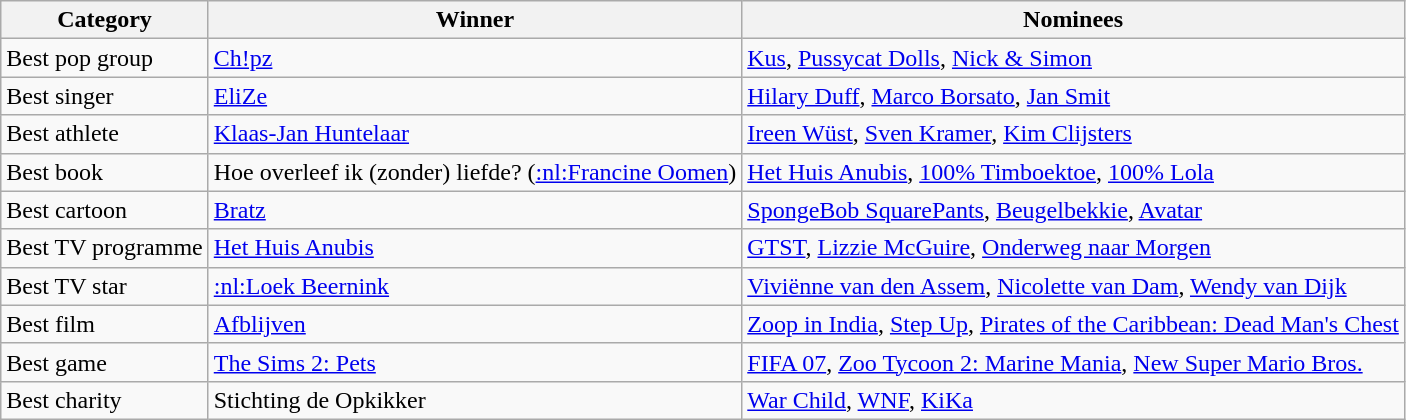<table class="wikitable">
<tr>
<th>Category</th>
<th>Winner</th>
<th>Nominees</th>
</tr>
<tr>
<td>Best pop group</td>
<td><a href='#'>Ch!pz</a></td>
<td><a href='#'>Kus</a>, <a href='#'>Pussycat Dolls</a>, <a href='#'>Nick & Simon</a></td>
</tr>
<tr>
<td>Best singer</td>
<td><a href='#'>EliZe</a></td>
<td><a href='#'>Hilary Duff</a>, <a href='#'>Marco Borsato</a>, <a href='#'>Jan Smit</a></td>
</tr>
<tr>
<td>Best athlete</td>
<td><a href='#'>Klaas-Jan Huntelaar</a></td>
<td><a href='#'>Ireen Wüst</a>, <a href='#'>Sven Kramer</a>, <a href='#'>Kim Clijsters</a></td>
</tr>
<tr>
<td>Best book</td>
<td>Hoe overleef ik (zonder) liefde? (<a href='#'>:nl:Francine Oomen</a>)</td>
<td><a href='#'>Het Huis Anubis</a>, <a href='#'>100% Timboektoe</a>, <a href='#'>100% Lola</a></td>
</tr>
<tr>
<td>Best cartoon</td>
<td><a href='#'>Bratz</a></td>
<td><a href='#'>SpongeBob SquarePants</a>, <a href='#'>Beugelbekkie</a>, <a href='#'>Avatar</a></td>
</tr>
<tr>
<td>Best TV programme</td>
<td><a href='#'>Het Huis Anubis</a></td>
<td><a href='#'>GTST</a>, <a href='#'>Lizzie McGuire</a>, <a href='#'>Onderweg naar Morgen</a></td>
</tr>
<tr>
<td>Best TV star</td>
<td><a href='#'>:nl:Loek Beernink</a></td>
<td><a href='#'>Viviënne van den Assem</a>, <a href='#'>Nicolette van Dam</a>, <a href='#'>Wendy van Dijk</a></td>
</tr>
<tr>
<td>Best film</td>
<td><a href='#'>Afblijven</a></td>
<td><a href='#'>Zoop in India</a>, <a href='#'>Step Up</a>, <a href='#'>Pirates of the Caribbean: Dead Man's Chest</a></td>
</tr>
<tr>
<td>Best game</td>
<td><a href='#'>The Sims 2: Pets</a></td>
<td><a href='#'>FIFA 07</a>, <a href='#'>Zoo Tycoon 2: Marine Mania</a>, <a href='#'>New Super Mario Bros.</a></td>
</tr>
<tr>
<td>Best charity</td>
<td>Stichting de Opkikker</td>
<td><a href='#'>War Child</a>, <a href='#'>WNF</a>, <a href='#'>KiKa</a></td>
</tr>
</table>
